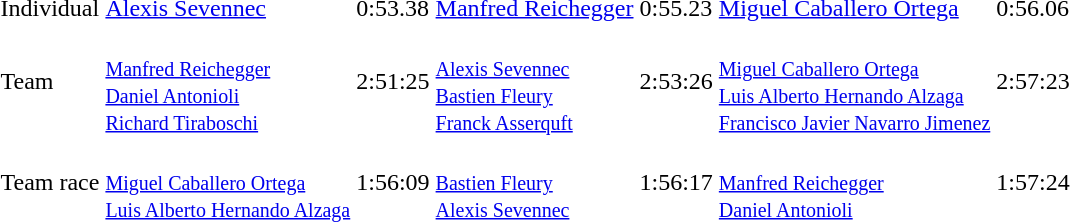<table>
<tr>
<td>Individual</td>
<td><a href='#'>Alexis Sevennec</a><br></td>
<td>0:53.38</td>
<td><a href='#'>Manfred Reichegger</a><br></td>
<td>0:55.23</td>
<td><a href='#'>Miguel Caballero Ortega</a><br></td>
<td>0:56.06</td>
</tr>
<tr>
<td>Team</td>
<td><br><small><a href='#'>Manfred Reichegger</a><br><a href='#'>Daniel Antonioli</a><br><a href='#'>Richard Tiraboschi</a></small></td>
<td>2:51:25</td>
<td><br><small><a href='#'>Alexis Sevennec</a><br><a href='#'>Bastien Fleury</a><br><a href='#'>Franck Asserquft</a></small></td>
<td>2:53:26</td>
<td><br><small><a href='#'>Miguel Caballero Ortega</a><br><a href='#'>Luis Alberto Hernando Alzaga</a><br><a href='#'>Francisco Javier Navarro Jimenez</a></small></td>
<td>2:57:23</td>
</tr>
<tr>
<td>Team race</td>
<td><br><small><a href='#'>Miguel Caballero Ortega</a><br><a href='#'>Luis Alberto Hernando Alzaga</a></small></td>
<td>1:56:09</td>
<td><br><small><a href='#'>Bastien Fleury</a><br><a href='#'>Alexis Sevennec</a></small></td>
<td>1:56:17</td>
<td><br><small><a href='#'>Manfred Reichegger</a><br><a href='#'>Daniel Antonioli</a></small></td>
<td>1:57:24</td>
</tr>
</table>
